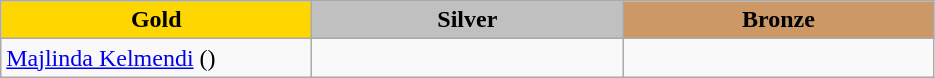<table class="wikitable" style="text-align:left">
<tr align="center">
<td width=200 bgcolor=gold><strong>Gold</strong></td>
<td width=200 bgcolor=silver><strong>Silver</strong></td>
<td width=200 bgcolor=CC9966><strong>Bronze</strong></td>
</tr>
<tr>
<td> <a href='#'>Majlinda Kelmendi</a> ()</td>
<td></td>
<td><br></td>
</tr>
</table>
